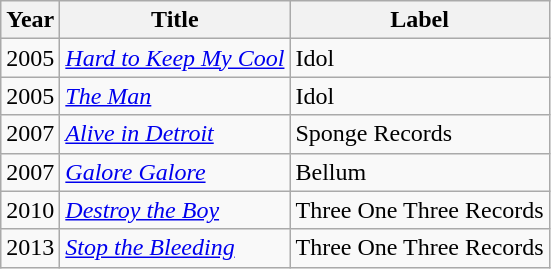<table class="wikitable">
<tr>
<th>Year</th>
<th>Title</th>
<th>Label</th>
</tr>
<tr>
<td>2005</td>
<td><em><a href='#'>Hard to Keep My Cool</a></em></td>
<td>Idol</td>
</tr>
<tr>
<td>2005</td>
<td><em><a href='#'>The Man</a></em></td>
<td>Idol</td>
</tr>
<tr>
<td>2007</td>
<td><em><a href='#'>Alive in Detroit</a></em></td>
<td>Sponge Records</td>
</tr>
<tr>
<td>2007</td>
<td><em><a href='#'>Galore Galore</a></em></td>
<td>Bellum</td>
</tr>
<tr>
<td>2010</td>
<td><em><a href='#'>Destroy the Boy</a></em></td>
<td>Three One Three Records</td>
</tr>
<tr>
<td>2013</td>
<td><em><a href='#'>Stop the Bleeding</a></em></td>
<td>Three One Three Records</td>
</tr>
</table>
